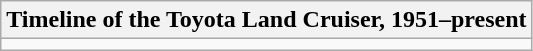<table class="wikitable">
<tr>
<th>Timeline of the Toyota Land Cruiser, 1951–present</th>
</tr>
<tr>
<td></td>
</tr>
</table>
